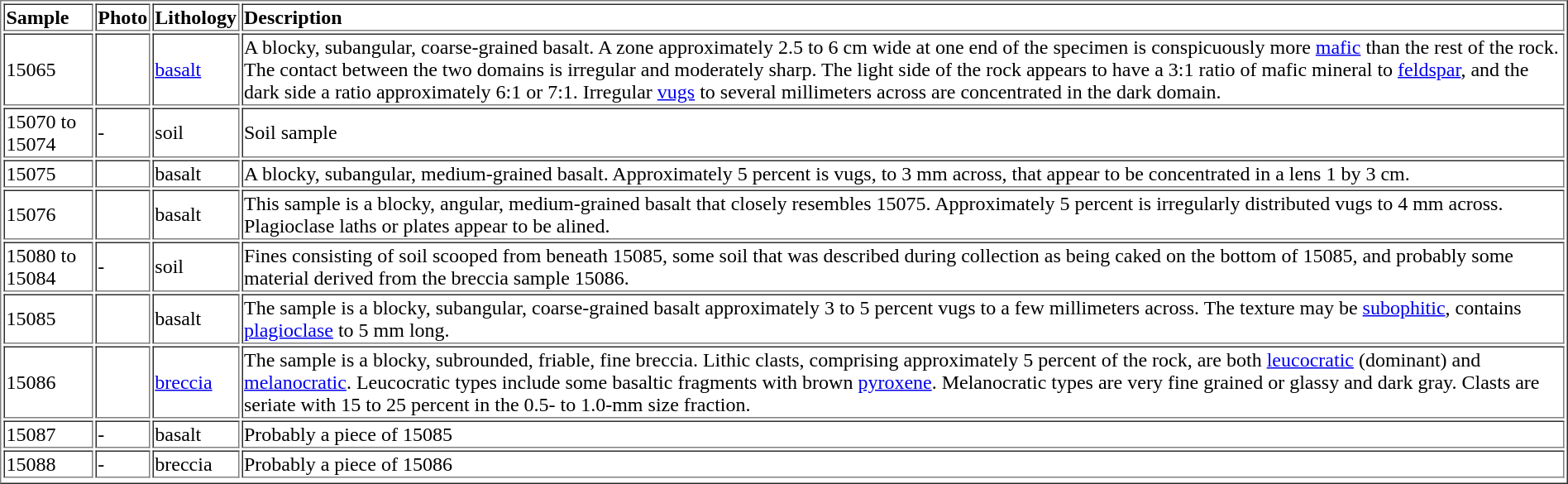<table border="1">
<tr>
<td><strong>Sample</strong></td>
<td><strong>Photo</strong></td>
<td><strong>Lithology</strong></td>
<td><strong>Description</strong></td>
</tr>
<tr>
<td>15065</td>
<td></td>
<td><a href='#'>basalt</a></td>
<td>A blocky, subangular, coarse-grained basalt. A zone approximately 2.5 to 6 cm wide at one end of the specimen is conspicuously more <a href='#'>mafic</a> than the rest of the rock. The contact between the two domains is irregular and moderately sharp. The light side of the rock appears to have a 3:1 ratio of mafic mineral to <a href='#'>feldspar</a>, and the dark side a ratio approximately 6:1 or 7:1. Irregular <a href='#'>vugs</a> to several millimeters across are concentrated in the dark domain.</td>
</tr>
<tr>
<td>15070 to 15074</td>
<td>-</td>
<td>soil</td>
<td>Soil sample</td>
</tr>
<tr>
<td>15075</td>
<td></td>
<td>basalt</td>
<td>A blocky, subangular, medium-grained basalt. Approximately 5 percent is vugs, to 3 mm across, that appear to be concentrated in a lens 1 by 3 cm.</td>
</tr>
<tr>
<td>15076</td>
<td></td>
<td>basalt</td>
<td>This sample is a blocky, angular, medium-grained basalt that closely resembles 15075. Approximately 5 percent is irregularly distributed vugs to 4 mm across. Plagioclase laths or plates appear to be alined.</td>
</tr>
<tr>
<td>15080 to 15084</td>
<td>-</td>
<td>soil</td>
<td>Fines consisting of soil scooped from beneath 15085, some soil that was described during collection as being caked on the bottom of 15085, and probably some material derived from the breccia sample 15086.</td>
</tr>
<tr>
<td>15085</td>
<td></td>
<td>basalt</td>
<td>The sample is a blocky, subangular, coarse-grained basalt approximately 3 to 5 percent vugs to a few millimeters across. The texture may be <a href='#'>subophitic</a>, contains <a href='#'>plagioclase</a> to 5 mm long.</td>
</tr>
<tr>
<td>15086</td>
<td></td>
<td><a href='#'>breccia</a></td>
<td>The sample is a blocky, subrounded, friable, fine breccia. Lithic clasts, comprising approximately 5 percent of the rock, are both <a href='#'>leucocratic</a> (dominant) and <a href='#'>melanocratic</a>. Leucocratic types include some basaltic fragments with brown <a href='#'>pyroxene</a>. Melanocratic types are very fine grained or glassy and dark gray. Clasts are seriate with 15 to 25 percent in the 0.5- to 1.0-mm size fraction.</td>
</tr>
<tr>
<td>15087</td>
<td>-</td>
<td>basalt</td>
<td>Probably a piece of 15085</td>
</tr>
<tr>
<td>15088</td>
<td>-</td>
<td>breccia</td>
<td>Probably a piece of 15086</td>
</tr>
<tr>
</tr>
</table>
